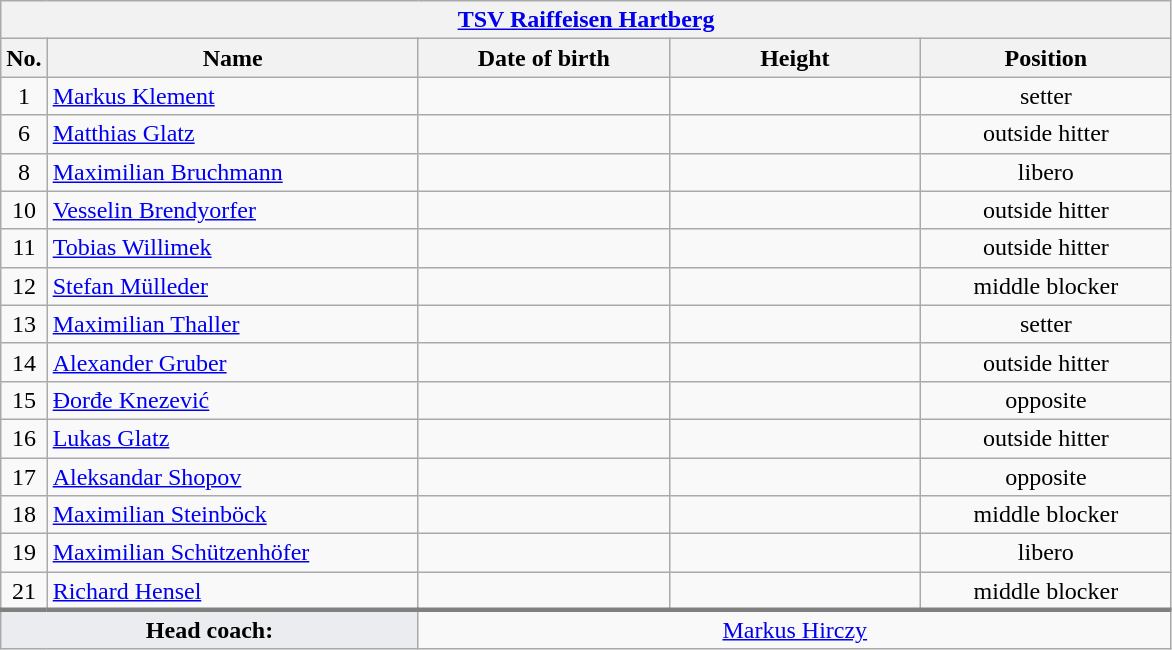<table class="wikitable collapsible collapsed" style="font-size:100%; text-align:center">
<tr>
<th colspan=6 style="width:30em"><a href='#'>TSV Raiffeisen Hartberg</a></th>
</tr>
<tr>
<th>No.</th>
<th style="width:15em">Name</th>
<th style="width:10em">Date of birth</th>
<th style="width:10em">Height</th>
<th style="width:10em">Position</th>
</tr>
<tr>
<td>1</td>
<td align=left> <a href='#'>Markus Klement</a></td>
<td align=right></td>
<td></td>
<td>setter</td>
</tr>
<tr>
<td>6</td>
<td align=left> <a href='#'>Matthias Glatz</a></td>
<td align=right></td>
<td></td>
<td>outside hitter</td>
</tr>
<tr>
<td>8</td>
<td align=left> <a href='#'>Maximilian Bruchmann</a></td>
<td align=right></td>
<td></td>
<td>libero</td>
</tr>
<tr>
<td>10</td>
<td align=left> <a href='#'>Vesselin Brendyorfer</a></td>
<td align=right></td>
<td></td>
<td>outside hitter</td>
</tr>
<tr>
<td>11</td>
<td align=left> <a href='#'>Tobias Willimek</a></td>
<td align=right></td>
<td></td>
<td>outside hitter</td>
</tr>
<tr>
<td>12</td>
<td align=left> <a href='#'>Stefan Mülleder</a></td>
<td align=right></td>
<td></td>
<td>middle blocker</td>
</tr>
<tr>
<td>13</td>
<td align=left> <a href='#'>Maximilian Thaller</a></td>
<td align=right></td>
<td></td>
<td>setter</td>
</tr>
<tr>
<td>14</td>
<td align=left> <a href='#'>Alexander Gruber</a></td>
<td align=right></td>
<td></td>
<td>outside hitter</td>
</tr>
<tr>
<td>15</td>
<td align=left> <a href='#'>Đorđe Knezević</a></td>
<td align=right></td>
<td></td>
<td>opposite</td>
</tr>
<tr>
<td>16</td>
<td align=left> <a href='#'>Lukas Glatz</a></td>
<td align=right></td>
<td></td>
<td>outside hitter</td>
</tr>
<tr>
<td>17</td>
<td align=left> <a href='#'>Aleksandar Shopov</a></td>
<td align=right></td>
<td></td>
<td>opposite</td>
</tr>
<tr>
<td>18</td>
<td align=left> <a href='#'>Maximilian Steinböck</a></td>
<td align=right></td>
<td></td>
<td>middle blocker</td>
</tr>
<tr>
<td>19</td>
<td align=left> <a href='#'>Maximilian Schützenhöfer</a></td>
<td align=right></td>
<td></td>
<td>libero</td>
</tr>
<tr>
<td>21</td>
<td align=left> <a href='#'>Richard Hensel</a></td>
<td align=right></td>
<td></td>
<td>middle blocker</td>
</tr>
<tr>
</tr>
<tr style="border-top: 3px solid grey">
<td colspan=2 style="background:#EAECF0"><strong>Head coach:</strong></td>
<td colspan=4> <a href='#'>Markus Hirczy</a></td>
</tr>
</table>
